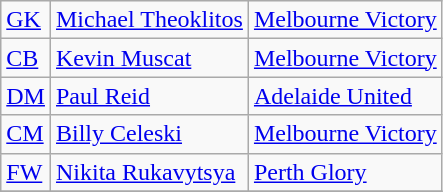<table class="wikitable">
<tr>
<td><a href='#'>GK</a></td>
<td> <a href='#'>Michael Theoklitos</a></td>
<td><a href='#'>Melbourne Victory</a></td>
</tr>
<tr>
<td><a href='#'>CB</a></td>
<td> <a href='#'>Kevin Muscat</a></td>
<td><a href='#'>Melbourne Victory</a></td>
</tr>
<tr>
<td><a href='#'>DM</a></td>
<td> <a href='#'>Paul Reid</a></td>
<td><a href='#'>Adelaide United</a></td>
</tr>
<tr>
<td><a href='#'>CM</a></td>
<td> <a href='#'>Billy Celeski</a></td>
<td><a href='#'>Melbourne Victory</a></td>
</tr>
<tr>
<td><a href='#'>FW</a></td>
<td> <a href='#'>Nikita Rukavytsya</a></td>
<td><a href='#'>Perth Glory</a></td>
</tr>
<tr>
</tr>
</table>
